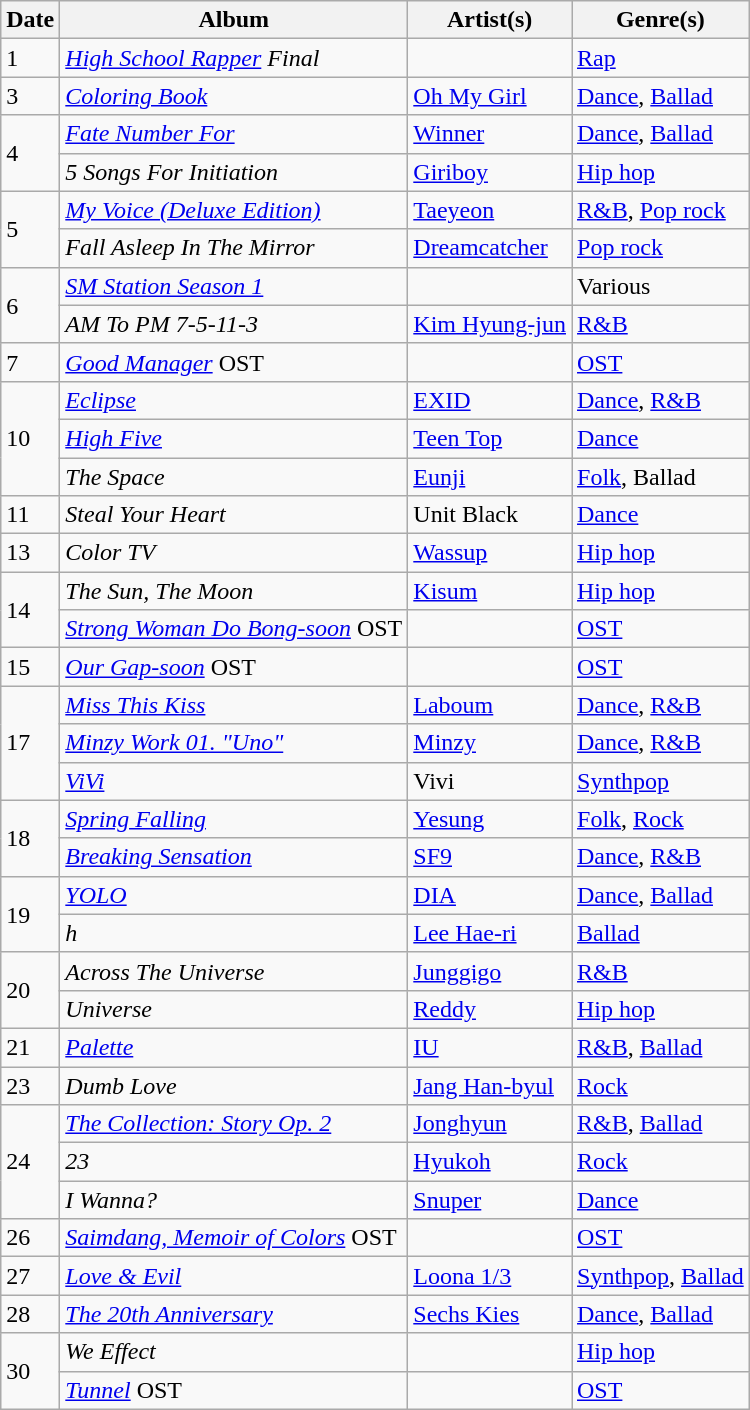<table class="wikitable">
<tr>
<th>Date</th>
<th>Album</th>
<th>Artist(s)</th>
<th>Genre(s)</th>
</tr>
<tr>
<td>1</td>
<td><em><a href='#'>High School Rapper</a> Final</em></td>
<td></td>
<td><a href='#'>Rap</a></td>
</tr>
<tr>
<td>3</td>
<td><em><a href='#'>Coloring Book</a></em></td>
<td><a href='#'>Oh My Girl</a></td>
<td><a href='#'>Dance</a>, <a href='#'>Ballad</a></td>
</tr>
<tr>
<td rowspan="2">4</td>
<td><em><a href='#'>Fate Number For</a></em></td>
<td><a href='#'>Winner</a></td>
<td><a href='#'>Dance</a>, <a href='#'>Ballad</a></td>
</tr>
<tr>
<td><em>5 Songs For Initiation</em></td>
<td><a href='#'>Giriboy</a></td>
<td><a href='#'>Hip hop</a></td>
</tr>
<tr>
<td rowspan="2">5</td>
<td><em><a href='#'>My Voice (Deluxe Edition)</a></em></td>
<td><a href='#'>Taeyeon</a></td>
<td><a href='#'>R&B</a>, <a href='#'>Pop rock</a></td>
</tr>
<tr>
<td><em>Fall Asleep In The Mirror</em></td>
<td><a href='#'>Dreamcatcher</a></td>
<td><a href='#'>Pop rock</a></td>
</tr>
<tr>
<td rowspan="2">6</td>
<td><em><a href='#'>SM Station Season 1</a></em></td>
<td></td>
<td>Various</td>
</tr>
<tr>
<td><em>AM To PM 7-5-11-3</em></td>
<td><a href='#'>Kim Hyung-jun</a></td>
<td><a href='#'>R&B</a></td>
</tr>
<tr>
<td>7</td>
<td><em><a href='#'>Good Manager</a></em> OST</td>
<td></td>
<td><a href='#'>OST</a></td>
</tr>
<tr>
<td rowspan="3">10</td>
<td><em><a href='#'>Eclipse</a></em></td>
<td><a href='#'>EXID</a></td>
<td><a href='#'>Dance</a>, <a href='#'>R&B</a></td>
</tr>
<tr>
<td><em><a href='#'>High Five</a></em></td>
<td><a href='#'>Teen Top</a></td>
<td><a href='#'>Dance</a></td>
</tr>
<tr>
<td><em>The Space</em></td>
<td><a href='#'>Eunji</a></td>
<td><a href='#'>Folk</a>, Ballad</td>
</tr>
<tr>
<td>11</td>
<td><em>Steal Your Heart</em></td>
<td>Unit Black</td>
<td><a href='#'>Dance</a></td>
</tr>
<tr>
<td>13</td>
<td><em>Color TV</em></td>
<td><a href='#'>Wassup</a></td>
<td><a href='#'>Hip hop</a></td>
</tr>
<tr>
<td rowspan="2">14</td>
<td><em>The Sun, The Moon</em></td>
<td><a href='#'>Kisum</a></td>
<td><a href='#'>Hip hop</a></td>
</tr>
<tr>
<td><em><a href='#'>Strong Woman Do Bong-soon</a></em> OST</td>
<td></td>
<td><a href='#'>OST</a></td>
</tr>
<tr>
<td>15</td>
<td><em><a href='#'>Our Gap-soon</a></em> OST</td>
<td></td>
<td><a href='#'>OST</a></td>
</tr>
<tr>
<td rowspan="3">17</td>
<td><em><a href='#'>Miss This Kiss</a></em></td>
<td><a href='#'>Laboum</a></td>
<td><a href='#'>Dance</a>, <a href='#'>R&B</a></td>
</tr>
<tr>
<td><em><a href='#'>Minzy Work 01. "Uno"</a></em></td>
<td><a href='#'>Minzy</a></td>
<td><a href='#'>Dance</a>, <a href='#'>R&B</a></td>
</tr>
<tr>
<td><em><a href='#'>ViVi</a></em></td>
<td>Vivi</td>
<td><a href='#'>Synthpop</a></td>
</tr>
<tr>
<td rowspan="2">18</td>
<td><em><a href='#'>Spring Falling</a></em></td>
<td><a href='#'>Yesung</a></td>
<td><a href='#'>Folk</a>, <a href='#'>Rock</a></td>
</tr>
<tr>
<td><em><a href='#'>Breaking Sensation</a></em></td>
<td><a href='#'>SF9</a></td>
<td><a href='#'>Dance</a>, <a href='#'>R&B</a></td>
</tr>
<tr>
<td rowspan="2">19</td>
<td><em><a href='#'>YOLO</a></em></td>
<td><a href='#'>DIA</a></td>
<td><a href='#'>Dance</a>, <a href='#'>Ballad</a></td>
</tr>
<tr>
<td><em>h</em></td>
<td><a href='#'>Lee Hae-ri</a></td>
<td><a href='#'>Ballad</a></td>
</tr>
<tr>
<td rowspan="2">20</td>
<td><em>Across The Universe</em></td>
<td><a href='#'>Junggigo</a></td>
<td><a href='#'>R&B</a></td>
</tr>
<tr>
<td><em>Universe</em></td>
<td><a href='#'>Reddy</a></td>
<td><a href='#'>Hip hop</a></td>
</tr>
<tr>
<td>21</td>
<td><em><a href='#'>Palette</a></em></td>
<td><a href='#'>IU</a></td>
<td><a href='#'>R&B</a>, <a href='#'>Ballad</a></td>
</tr>
<tr>
<td>23</td>
<td><em>Dumb Love</em></td>
<td><a href='#'>Jang Han-byul</a></td>
<td><a href='#'>Rock</a></td>
</tr>
<tr>
<td rowspan="3">24</td>
<td><em><a href='#'>The Collection: Story Op. 2</a></em></td>
<td><a href='#'>Jonghyun</a></td>
<td><a href='#'>R&B</a>, <a href='#'>Ballad</a></td>
</tr>
<tr>
<td><em>23</em></td>
<td><a href='#'>Hyukoh</a></td>
<td><a href='#'>Rock</a></td>
</tr>
<tr>
<td><em>I Wanna?</em></td>
<td><a href='#'>Snuper</a></td>
<td><a href='#'>Dance</a></td>
</tr>
<tr>
<td>26</td>
<td><em><a href='#'>Saimdang, Memoir of Colors</a></em> OST</td>
<td></td>
<td><a href='#'>OST</a></td>
</tr>
<tr>
<td>27</td>
<td><em><a href='#'>Love & Evil</a></em></td>
<td><a href='#'>Loona 1/3</a></td>
<td><a href='#'>Synthpop</a>, <a href='#'>Ballad</a></td>
</tr>
<tr>
<td>28</td>
<td><em><a href='#'>The 20th Anniversary</a></em></td>
<td><a href='#'>Sechs Kies</a></td>
<td><a href='#'>Dance</a>, <a href='#'>Ballad</a></td>
</tr>
<tr>
<td rowspan="2">30</td>
<td><em>We Effect</em></td>
<td></td>
<td><a href='#'>Hip hop</a></td>
</tr>
<tr>
<td><em><a href='#'>Tunnel</a></em> OST</td>
<td></td>
<td><a href='#'>OST</a></td>
</tr>
</table>
